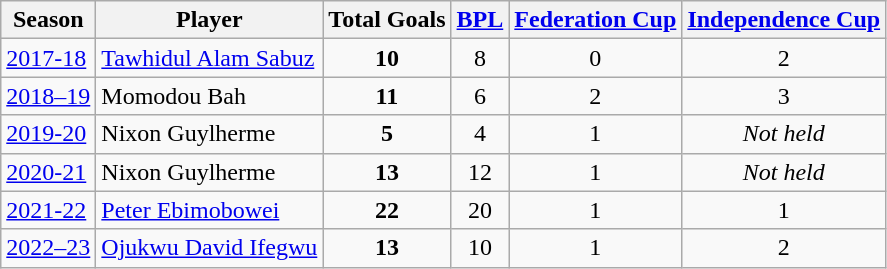<table class="wikitable" style="text-align:center;margin-left:1em;float:center">
<tr>
<th>Season</th>
<th>Player</th>
<th>Total Goals</th>
<th><a href='#'>BPL</a></th>
<th><a href='#'>Federation Cup</a></th>
<th><a href='#'>Independence Cup</a></th>
</tr>
<tr>
<td align=left><a href='#'>2017-18</a></td>
<td align=left> <a href='#'>Tawhidul Alam Sabuz</a></td>
<td><strong>10</strong></td>
<td>8</td>
<td>0</td>
<td>2</td>
</tr>
<tr>
<td align=left><a href='#'>2018–19</a></td>
<td align=left> Momodou Bah</td>
<td><strong>11</strong></td>
<td>6</td>
<td>2</td>
<td>3</td>
</tr>
<tr>
<td align=left><a href='#'>2019-20</a></td>
<td align=left> Nixon Guylherme</td>
<td><strong>5</strong></td>
<td>4</td>
<td>1</td>
<td><em>Not held</em></td>
</tr>
<tr>
<td align=left><a href='#'>2020-21</a></td>
<td align=left> Nixon Guylherme</td>
<td><strong>13</strong></td>
<td>12</td>
<td>1</td>
<td><em>Not held</em></td>
</tr>
<tr>
<td align="left"><a href='#'>2021-22</a></td>
<td align="left"> <a href='#'>Peter Ebimobowei</a></td>
<td><strong>22</strong></td>
<td>20</td>
<td>1</td>
<td>1</td>
</tr>
<tr>
<td align="left"><a href='#'>2022–23</a></td>
<td align="left"> <a href='#'>Ojukwu David Ifegwu</a></td>
<td><strong>13</strong></td>
<td>10</td>
<td>1</td>
<td>2</td>
</tr>
</table>
